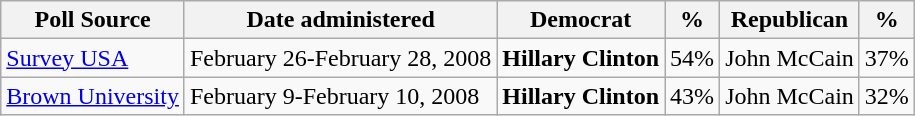<table class="wikitable">
<tr valign=bottom>
<th>Poll Source</th>
<th>Date administered</th>
<th>Democrat</th>
<th>%</th>
<th>Republican</th>
<th>%</th>
</tr>
<tr>
<td><a href='#'>Survey USA</a></td>
<td>February 26-February 28, 2008</td>
<td><strong>Hillary Clinton</strong></td>
<td>54%</td>
<td>John McCain</td>
<td>37%</td>
</tr>
<tr>
<td><a href='#'>Brown University</a></td>
<td>February 9-February 10, 2008</td>
<td><strong>Hillary Clinton</strong></td>
<td>43%</td>
<td>John McCain</td>
<td>32%</td>
</tr>
</table>
